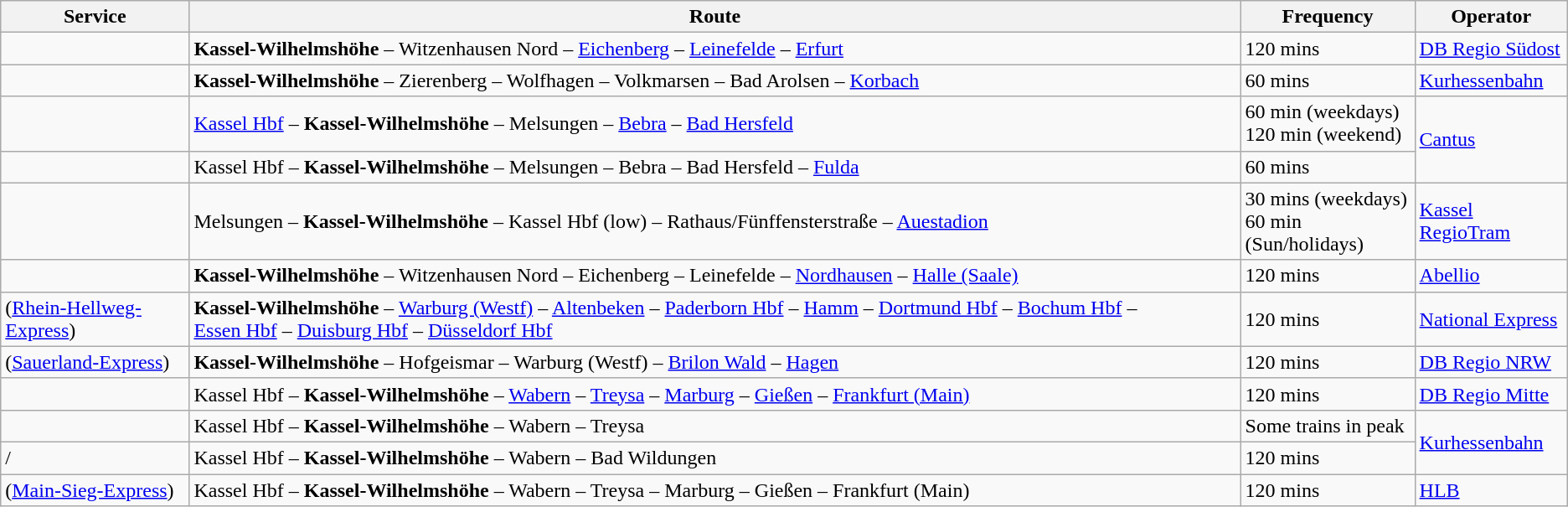<table class="wikitable">
<tr>
<th>Service</th>
<th>Route</th>
<th>Frequency</th>
<th>Operator</th>
</tr>
<tr>
<td></td>
<td><strong>Kassel-Wilhelmshöhe</strong> – Witzenhausen Nord – <a href='#'>Eichenberg</a> – <a href='#'>Leinefelde</a> – <a href='#'>Erfurt</a></td>
<td>120 mins</td>
<td><a href='#'>DB Regio Südost</a></td>
</tr>
<tr>
<td></td>
<td><strong>Kassel-Wilhelmshöhe</strong> – Zierenberg – Wolfhagen – Volkmarsen – Bad Arolsen – <a href='#'>Korbach</a></td>
<td>60 mins</td>
<td><a href='#'>Kurhessenbahn</a></td>
</tr>
<tr>
<td></td>
<td><a href='#'>Kassel Hbf</a> – <strong>Kassel-Wilhelmshöhe</strong> – Melsungen – <a href='#'>Bebra</a> – <a href='#'>Bad Hersfeld</a></td>
<td>60 min (weekdays)<br> 120 min (weekend)</td>
<td rowspan="2"><a href='#'>Cantus</a></td>
</tr>
<tr>
<td></td>
<td>Kassel Hbf – <strong>Kassel-Wilhelmshöhe</strong> – Melsungen – Bebra – Bad Hersfeld – <a href='#'>Fulda</a></td>
<td>60 mins</td>
</tr>
<tr>
<td></td>
<td>Melsungen – <strong>Kassel-Wilhelmshöhe</strong> – Kassel Hbf (low) – Rathaus/Fünffensterstraße – <a href='#'>Auestadion</a></td>
<td>30 mins (weekdays)<br>60 min (Sun/holidays)</td>
<td><a href='#'>Kassel RegioTram</a></td>
</tr>
<tr>
<td></td>
<td><strong>Kassel-Wilhelmshöhe</strong> – Witzenhausen Nord – Eichenberg – Leinefelde – <a href='#'>Nordhausen</a> – <a href='#'>Halle (Saale)</a></td>
<td>120 mins</td>
<td><a href='#'>Abellio</a></td>
</tr>
<tr>
<td> (<a href='#'>Rhein-Hellweg-Express</a>)</td>
<td><strong>Kassel-Wilhelmshöhe</strong> – <a href='#'>Warburg (Westf)</a> – <a href='#'>Altenbeken</a> – <a href='#'>Paderborn Hbf</a> – <a href='#'>Hamm</a> – <a href='#'>Dortmund Hbf</a> – <a href='#'>Bochum Hbf</a> – <a href='#'>Essen Hbf</a> – <a href='#'>Duisburg Hbf</a> – <a href='#'>Düsseldorf Hbf</a></td>
<td>120 mins</td>
<td><a href='#'>National Express</a></td>
</tr>
<tr>
<td> (<a href='#'>Sauerland-Express</a>)</td>
<td><strong>Kassel-Wilhelmshöhe</strong> – Hofgeismar – Warburg (Westf) – <a href='#'>Brilon Wald</a> – <a href='#'>Hagen</a></td>
<td>120 mins</td>
<td><a href='#'>DB Regio NRW</a></td>
</tr>
<tr>
<td></td>
<td>Kassel Hbf – <strong>Kassel-Wilhelmshöhe</strong> – <a href='#'>Wabern</a> – <a href='#'>Treysa</a> – <a href='#'>Marburg</a> – <a href='#'>Gießen</a> – <a href='#'>Frankfurt (Main)</a></td>
<td>120 mins</td>
<td><a href='#'>DB Regio Mitte</a></td>
</tr>
<tr>
<td></td>
<td>Kassel Hbf – <strong>Kassel-Wilhelmshöhe</strong> – Wabern – Treysa</td>
<td>Some trains in peak</td>
<td rowspan="2"><a href='#'>Kurhessenbahn</a></td>
</tr>
<tr>
<td> / </td>
<td>Kassel Hbf – <strong>Kassel-Wilhelmshöhe</strong> – Wabern – Bad Wildungen</td>
<td>120 mins</td>
</tr>
<tr>
<td> (<a href='#'>Main-Sieg-Express</a>)</td>
<td>Kassel Hbf – <strong>Kassel-Wilhelmshöhe</strong> – Wabern – Treysa – Marburg – Gießen – Frankfurt (Main)</td>
<td>120 mins</td>
<td><a href='#'>HLB</a></td>
</tr>
</table>
